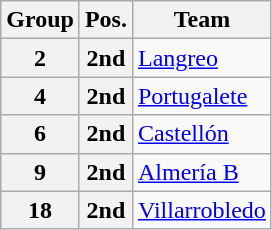<table class="wikitable">
<tr>
<th>Group</th>
<th>Pos.</th>
<th>Team</th>
</tr>
<tr>
<th>2</th>
<th>2nd</th>
<td><a href='#'>Langreo</a></td>
</tr>
<tr>
<th>4</th>
<th>2nd</th>
<td><a href='#'>Portugalete</a></td>
</tr>
<tr>
<th>6</th>
<th>2nd</th>
<td><a href='#'>Castellón</a></td>
</tr>
<tr>
<th>9</th>
<th>2nd</th>
<td><a href='#'>Almería B</a></td>
</tr>
<tr>
<th>18</th>
<th>2nd</th>
<td><a href='#'>Villarrobledo</a></td>
</tr>
</table>
